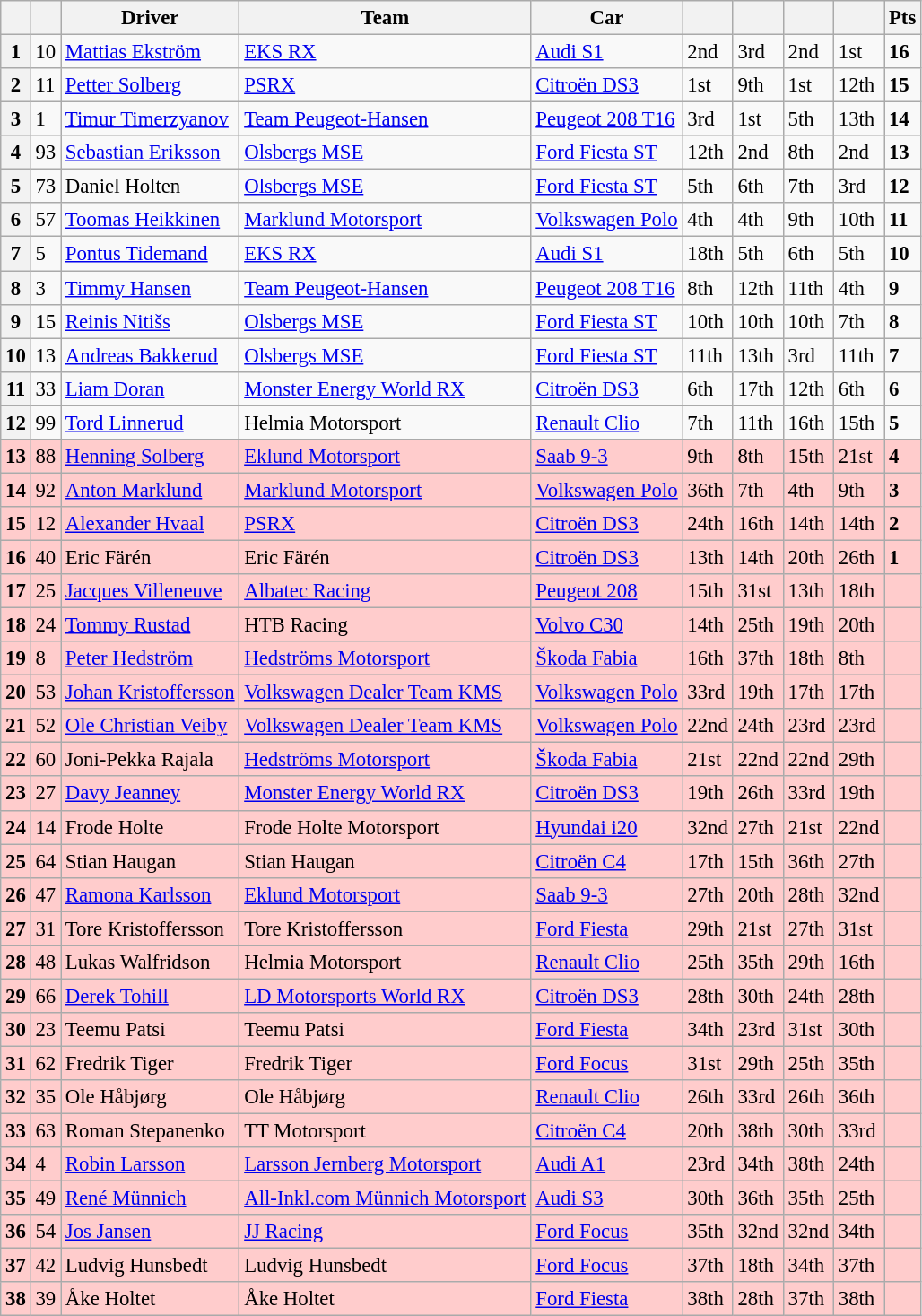<table class=wikitable style="font-size:95%">
<tr>
<th></th>
<th></th>
<th>Driver</th>
<th>Team</th>
<th>Car</th>
<th></th>
<th></th>
<th></th>
<th></th>
<th>Pts</th>
</tr>
<tr>
<th>1</th>
<td>10</td>
<td> <a href='#'>Mattias Ekström</a></td>
<td><a href='#'>EKS RX</a></td>
<td><a href='#'>Audi S1</a></td>
<td>2nd</td>
<td>3rd</td>
<td>2nd</td>
<td>1st</td>
<td><strong>16</strong></td>
</tr>
<tr>
<th>2</th>
<td>11</td>
<td> <a href='#'>Petter Solberg</a></td>
<td><a href='#'>PSRX</a></td>
<td><a href='#'>Citroën DS3</a></td>
<td>1st</td>
<td>9th</td>
<td>1st</td>
<td>12th</td>
<td><strong>15</strong></td>
</tr>
<tr>
<th>3</th>
<td>1</td>
<td> <a href='#'>Timur Timerzyanov</a></td>
<td><a href='#'>Team Peugeot-Hansen</a></td>
<td><a href='#'>Peugeot 208 T16</a></td>
<td>3rd</td>
<td>1st</td>
<td>5th</td>
<td>13th</td>
<td><strong>14</strong></td>
</tr>
<tr>
<th>4</th>
<td>93</td>
<td> <a href='#'>Sebastian Eriksson</a></td>
<td><a href='#'>Olsbergs MSE</a></td>
<td><a href='#'>Ford Fiesta ST</a></td>
<td>12th</td>
<td>2nd</td>
<td>8th</td>
<td>2nd</td>
<td><strong>13</strong></td>
</tr>
<tr>
<th>5</th>
<td>73</td>
<td> Daniel Holten</td>
<td><a href='#'>Olsbergs MSE</a></td>
<td><a href='#'>Ford Fiesta ST</a></td>
<td>5th</td>
<td>6th</td>
<td>7th</td>
<td>3rd</td>
<td><strong>12</strong></td>
</tr>
<tr>
<th>6</th>
<td>57</td>
<td> <a href='#'>Toomas Heikkinen</a></td>
<td><a href='#'>Marklund Motorsport</a></td>
<td><a href='#'>Volkswagen Polo</a></td>
<td>4th</td>
<td>4th</td>
<td>9th</td>
<td>10th</td>
<td><strong>11</strong></td>
</tr>
<tr>
<th>7</th>
<td>5</td>
<td> <a href='#'>Pontus Tidemand</a></td>
<td><a href='#'>EKS RX</a></td>
<td><a href='#'>Audi S1</a></td>
<td>18th</td>
<td>5th</td>
<td>6th</td>
<td>5th</td>
<td><strong>10</strong></td>
</tr>
<tr>
<th>8</th>
<td>3</td>
<td> <a href='#'>Timmy Hansen</a></td>
<td><a href='#'>Team Peugeot-Hansen</a></td>
<td><a href='#'>Peugeot 208 T16</a></td>
<td>8th</td>
<td>12th</td>
<td>11th</td>
<td>4th</td>
<td><strong>9</strong></td>
</tr>
<tr>
<th>9</th>
<td>15</td>
<td> <a href='#'>Reinis Nitišs</a></td>
<td><a href='#'>Olsbergs MSE</a></td>
<td><a href='#'>Ford Fiesta ST</a></td>
<td>10th</td>
<td>10th</td>
<td>10th</td>
<td>7th</td>
<td><strong>8</strong></td>
</tr>
<tr>
<th>10</th>
<td>13</td>
<td> <a href='#'>Andreas Bakkerud</a></td>
<td><a href='#'>Olsbergs MSE</a></td>
<td><a href='#'>Ford Fiesta ST</a></td>
<td>11th</td>
<td>13th</td>
<td>3rd</td>
<td>11th</td>
<td><strong>7</strong></td>
</tr>
<tr>
<th>11</th>
<td>33</td>
<td> <a href='#'>Liam Doran</a></td>
<td><a href='#'>Monster Energy World RX</a></td>
<td><a href='#'>Citroën DS3</a></td>
<td>6th</td>
<td>17th</td>
<td>12th</td>
<td>6th</td>
<td><strong>6</strong></td>
</tr>
<tr>
<th>12</th>
<td>99</td>
<td> <a href='#'>Tord Linnerud</a></td>
<td>Helmia Motorsport</td>
<td><a href='#'>Renault Clio</a></td>
<td>7th</td>
<td>11th</td>
<td>16th</td>
<td>15th</td>
<td><strong>5</strong></td>
</tr>
<tr>
<th style="background:#ffcccc;">13</th>
<td style="background:#ffcccc;">88</td>
<td style="background:#ffcccc;"> <a href='#'>Henning Solberg</a></td>
<td style="background:#ffcccc;"><a href='#'>Eklund Motorsport</a></td>
<td style="background:#ffcccc;"><a href='#'>Saab 9-3</a></td>
<td style="background:#ffcccc;">9th</td>
<td style="background:#ffcccc;">8th</td>
<td style="background:#ffcccc;">15th</td>
<td style="background:#ffcccc;">21st</td>
<td style="background:#ffcccc;"><strong>4</strong></td>
</tr>
<tr>
<th style="background:#ffcccc;">14</th>
<td style="background:#ffcccc;">92</td>
<td style="background:#ffcccc;"> <a href='#'>Anton Marklund</a></td>
<td style="background:#ffcccc;"><a href='#'>Marklund Motorsport</a></td>
<td style="background:#ffcccc;"><a href='#'>Volkswagen Polo</a></td>
<td style="background:#ffcccc;">36th</td>
<td style="background:#ffcccc;">7th</td>
<td style="background:#ffcccc;">4th</td>
<td style="background:#ffcccc;">9th</td>
<td style="background:#ffcccc;"><strong>3</strong></td>
</tr>
<tr>
<th style="background:#ffcccc;">15</th>
<td style="background:#ffcccc;">12</td>
<td style="background:#ffcccc;"> <a href='#'>Alexander Hvaal</a></td>
<td style="background:#ffcccc;"><a href='#'>PSRX</a></td>
<td style="background:#ffcccc;"><a href='#'>Citroën DS3</a></td>
<td style="background:#ffcccc;">24th</td>
<td style="background:#ffcccc;">16th</td>
<td style="background:#ffcccc;">14th</td>
<td style="background:#ffcccc;">14th</td>
<td style="background:#ffcccc;"><strong>2</strong></td>
</tr>
<tr>
<th style="background:#ffcccc;">16</th>
<td style="background:#ffcccc;">40</td>
<td style="background:#ffcccc;"> Eric Färén</td>
<td style="background:#ffcccc;">Eric Färén</td>
<td style="background:#ffcccc;"><a href='#'>Citroën DS3</a></td>
<td style="background:#ffcccc;">13th</td>
<td style="background:#ffcccc;">14th</td>
<td style="background:#ffcccc;">20th</td>
<td style="background:#ffcccc;">26th</td>
<td style="background:#ffcccc;"><strong>1</strong></td>
</tr>
<tr>
<th style="background:#ffcccc;">17</th>
<td style="background:#ffcccc;">25</td>
<td style="background:#ffcccc;"> <a href='#'>Jacques Villeneuve</a></td>
<td style="background:#ffcccc;"><a href='#'>Albatec Racing</a></td>
<td style="background:#ffcccc;"><a href='#'>Peugeot 208</a></td>
<td style="background:#ffcccc;">15th</td>
<td style="background:#ffcccc;">31st</td>
<td style="background:#ffcccc;">13th</td>
<td style="background:#ffcccc;">18th</td>
<td style="background:#ffcccc;"></td>
</tr>
<tr>
<th style="background:#ffcccc;">18</th>
<td style="background:#ffcccc;">24</td>
<td style="background:#ffcccc;"> <a href='#'>Tommy Rustad</a></td>
<td style="background:#ffcccc;">HTB Racing</td>
<td style="background:#ffcccc;"><a href='#'>Volvo C30</a></td>
<td style="background:#ffcccc;">14th</td>
<td style="background:#ffcccc;">25th</td>
<td style="background:#ffcccc;">19th</td>
<td style="background:#ffcccc;">20th</td>
<td style="background:#ffcccc;"></td>
</tr>
<tr>
<th style="background:#ffcccc;">19</th>
<td style="background:#ffcccc;">8</td>
<td style="background:#ffcccc;"> <a href='#'>Peter Hedström</a></td>
<td style="background:#ffcccc;"><a href='#'>Hedströms Motorsport</a></td>
<td style="background:#ffcccc;"><a href='#'>Škoda Fabia</a></td>
<td style="background:#ffcccc;">16th</td>
<td style="background:#ffcccc;">37th</td>
<td style="background:#ffcccc;">18th</td>
<td style="background:#ffcccc;">8th</td>
<td style="background:#ffcccc;"></td>
</tr>
<tr>
<th style="background:#ffcccc;">20</th>
<td style="background:#ffcccc;">53</td>
<td style="background:#ffcccc;"> <a href='#'>Johan Kristoffersson</a></td>
<td style="background:#ffcccc;"><a href='#'>Volkswagen Dealer Team KMS</a></td>
<td style="background:#ffcccc;"><a href='#'>Volkswagen Polo</a></td>
<td style="background:#ffcccc;">33rd</td>
<td style="background:#ffcccc;">19th</td>
<td style="background:#ffcccc;">17th</td>
<td style="background:#ffcccc;">17th</td>
<td style="background:#ffcccc;"></td>
</tr>
<tr>
<th style="background:#ffcccc;">21</th>
<td style="background:#ffcccc;">52</td>
<td style="background:#ffcccc;"> <a href='#'>Ole Christian Veiby</a></td>
<td style="background:#ffcccc;"><a href='#'>Volkswagen Dealer Team KMS</a></td>
<td style="background:#ffcccc;"><a href='#'>Volkswagen Polo</a></td>
<td style="background:#ffcccc;">22nd</td>
<td style="background:#ffcccc;">24th</td>
<td style="background:#ffcccc;">23rd</td>
<td style="background:#ffcccc;">23rd</td>
<td style="background:#ffcccc;"></td>
</tr>
<tr>
<th style="background:#ffcccc;">22</th>
<td style="background:#ffcccc;">60</td>
<td style="background:#ffcccc;"> Joni-Pekka Rajala</td>
<td style="background:#ffcccc;"><a href='#'>Hedströms Motorsport</a></td>
<td style="background:#ffcccc;"><a href='#'>Škoda Fabia</a></td>
<td style="background:#ffcccc;">21st</td>
<td style="background:#ffcccc;">22nd</td>
<td style="background:#ffcccc;">22nd</td>
<td style="background:#ffcccc;">29th</td>
<td style="background:#ffcccc;"></td>
</tr>
<tr>
<th style="background:#ffcccc;">23</th>
<td style="background:#ffcccc;">27</td>
<td style="background:#ffcccc;"> <a href='#'>Davy Jeanney</a></td>
<td style="background:#ffcccc;"><a href='#'>Monster Energy World RX</a></td>
<td style="background:#ffcccc;"><a href='#'>Citroën DS3</a></td>
<td style="background:#ffcccc;">19th</td>
<td style="background:#ffcccc;">26th</td>
<td style="background:#ffcccc;">33rd</td>
<td style="background:#ffcccc;">19th</td>
<td style="background:#ffcccc;"></td>
</tr>
<tr>
<th style="background:#ffcccc;">24</th>
<td style="background:#ffcccc;">14</td>
<td style="background:#ffcccc;"> Frode Holte</td>
<td style="background:#ffcccc;">Frode Holte Motorsport</td>
<td style="background:#ffcccc;"><a href='#'>Hyundai i20</a></td>
<td style="background:#ffcccc;">32nd</td>
<td style="background:#ffcccc;">27th</td>
<td style="background:#ffcccc;">21st</td>
<td style="background:#ffcccc;">22nd</td>
<td style="background:#ffcccc;"></td>
</tr>
<tr>
<th style="background:#ffcccc;">25</th>
<td style="background:#ffcccc;">64</td>
<td style="background:#ffcccc;"> Stian Haugan</td>
<td style="background:#ffcccc;">Stian Haugan</td>
<td style="background:#ffcccc;"><a href='#'>Citroën C4</a></td>
<td style="background:#ffcccc;">17th</td>
<td style="background:#ffcccc;">15th</td>
<td style="background:#ffcccc;">36th</td>
<td style="background:#ffcccc;">27th</td>
<td style="background:#ffcccc;"></td>
</tr>
<tr>
<th style="background:#ffcccc;">26</th>
<td style="background:#ffcccc;">47</td>
<td style="background:#ffcccc;"> <a href='#'>Ramona Karlsson</a></td>
<td style="background:#ffcccc;"><a href='#'>Eklund Motorsport</a></td>
<td style="background:#ffcccc;"><a href='#'>Saab 9-3</a></td>
<td style="background:#ffcccc;">27th</td>
<td style="background:#ffcccc;">20th</td>
<td style="background:#ffcccc;">28th</td>
<td style="background:#ffcccc;">32nd</td>
<td style="background:#ffcccc;"></td>
</tr>
<tr>
<th style="background:#ffcccc;">27</th>
<td style="background:#ffcccc;">31</td>
<td style="background:#ffcccc;"> Tore Kristoffersson</td>
<td style="background:#ffcccc;">Tore Kristoffersson</td>
<td style="background:#ffcccc;"><a href='#'>Ford Fiesta</a></td>
<td style="background:#ffcccc;">29th</td>
<td style="background:#ffcccc;">21st</td>
<td style="background:#ffcccc;">27th</td>
<td style="background:#ffcccc;">31st</td>
<td style="background:#ffcccc;"></td>
</tr>
<tr>
<th style="background:#ffcccc;">28</th>
<td style="background:#ffcccc;">48</td>
<td style="background:#ffcccc;"> Lukas Walfridson</td>
<td style="background:#ffcccc;">Helmia Motorsport</td>
<td style="background:#ffcccc;"><a href='#'>Renault Clio</a></td>
<td style="background:#ffcccc;">25th</td>
<td style="background:#ffcccc;">35th</td>
<td style="background:#ffcccc;">29th</td>
<td style="background:#ffcccc;">16th</td>
<td style="background:#ffcccc;"></td>
</tr>
<tr>
<th style="background:#ffcccc;">29</th>
<td style="background:#ffcccc;">66</td>
<td style="background:#ffcccc;"> <a href='#'>Derek Tohill</a></td>
<td style="background:#ffcccc;"><a href='#'>LD Motorsports World RX</a></td>
<td style="background:#ffcccc;"><a href='#'>Citroën DS3</a></td>
<td style="background:#ffcccc;">28th</td>
<td style="background:#ffcccc;">30th</td>
<td style="background:#ffcccc;">24th</td>
<td style="background:#ffcccc;">28th</td>
<td style="background:#ffcccc;"></td>
</tr>
<tr>
<th style="background:#ffcccc;">30</th>
<td style="background:#ffcccc;">23</td>
<td style="background:#ffcccc;"> Teemu Patsi</td>
<td style="background:#ffcccc;">Teemu Patsi</td>
<td style="background:#ffcccc;"><a href='#'>Ford Fiesta</a></td>
<td style="background:#ffcccc;">34th</td>
<td style="background:#ffcccc;">23rd</td>
<td style="background:#ffcccc;">31st</td>
<td style="background:#ffcccc;">30th</td>
<td style="background:#ffcccc;"></td>
</tr>
<tr>
<th style="background:#ffcccc;">31</th>
<td style="background:#ffcccc;">62</td>
<td style="background:#ffcccc;"> Fredrik Tiger</td>
<td style="background:#ffcccc;">Fredrik Tiger</td>
<td style="background:#ffcccc;"><a href='#'>Ford Focus</a></td>
<td style="background:#ffcccc;">31st</td>
<td style="background:#ffcccc;">29th</td>
<td style="background:#ffcccc;">25th</td>
<td style="background:#ffcccc;">35th</td>
<td style="background:#ffcccc;"></td>
</tr>
<tr>
<th style="background:#ffcccc;">32</th>
<td style="background:#ffcccc;">35</td>
<td style="background:#ffcccc;"> Ole Håbjørg</td>
<td style="background:#ffcccc;">Ole Håbjørg</td>
<td style="background:#ffcccc;"><a href='#'>Renault Clio</a></td>
<td style="background:#ffcccc;">26th</td>
<td style="background:#ffcccc;">33rd</td>
<td style="background:#ffcccc;">26th</td>
<td style="background:#ffcccc;">36th</td>
<td style="background:#ffcccc;"></td>
</tr>
<tr>
<th style="background:#ffcccc;">33</th>
<td style="background:#ffcccc;">63</td>
<td style="background:#ffcccc;"> Roman Stepanenko</td>
<td style="background:#ffcccc;">TT Motorsport</td>
<td style="background:#ffcccc;"><a href='#'>Citroën C4</a></td>
<td style="background:#ffcccc;">20th</td>
<td style="background:#ffcccc;">38th</td>
<td style="background:#ffcccc;">30th</td>
<td style="background:#ffcccc;">33rd</td>
<td style="background:#ffcccc;"></td>
</tr>
<tr>
<th style="background:#ffcccc;">34</th>
<td style="background:#ffcccc;">4</td>
<td style="background:#ffcccc;"> <a href='#'>Robin Larsson</a></td>
<td style="background:#ffcccc;"><a href='#'>Larsson Jernberg Motorsport</a></td>
<td style="background:#ffcccc;"><a href='#'>Audi A1</a></td>
<td style="background:#ffcccc;">23rd</td>
<td style="background:#ffcccc;">34th</td>
<td style="background:#ffcccc;">38th</td>
<td style="background:#ffcccc;">24th</td>
<td style="background:#ffcccc;"></td>
</tr>
<tr>
<th style="background:#ffcccc;">35</th>
<td style="background:#ffcccc;">49</td>
<td style="background:#ffcccc;"> <a href='#'>René Münnich</a></td>
<td style="background:#ffcccc;"><a href='#'>All-Inkl.com Münnich Motorsport</a></td>
<td style="background:#ffcccc;"><a href='#'>Audi S3</a></td>
<td style="background:#ffcccc;">30th</td>
<td style="background:#ffcccc;">36th</td>
<td style="background:#ffcccc;">35th</td>
<td style="background:#ffcccc;">25th</td>
<td style="background:#ffcccc;"></td>
</tr>
<tr>
<th style="background:#ffcccc;">36</th>
<td style="background:#ffcccc;">54</td>
<td style="background:#ffcccc;"> <a href='#'>Jos Jansen</a></td>
<td style="background:#ffcccc;"><a href='#'>JJ Racing</a></td>
<td style="background:#ffcccc;"><a href='#'>Ford Focus</a></td>
<td style="background:#ffcccc;">35th</td>
<td style="background:#ffcccc;">32nd</td>
<td style="background:#ffcccc;">32nd</td>
<td style="background:#ffcccc;">34th</td>
<td style="background:#ffcccc;"></td>
</tr>
<tr>
<th style="background:#ffcccc;">37</th>
<td style="background:#ffcccc;">42</td>
<td style="background:#ffcccc;"> Ludvig Hunsbedt</td>
<td style="background:#ffcccc;">Ludvig Hunsbedt</td>
<td style="background:#ffcccc;"><a href='#'>Ford Focus</a></td>
<td style="background:#ffcccc;">37th</td>
<td style="background:#ffcccc;">18th</td>
<td style="background:#ffcccc;">34th</td>
<td style="background:#ffcccc;">37th</td>
<td style="background:#ffcccc;"></td>
</tr>
<tr>
<th style="background:#ffcccc;">38</th>
<td style="background:#ffcccc;">39</td>
<td style="background:#ffcccc;"> Åke Holtet</td>
<td style="background:#ffcccc;">Åke Holtet</td>
<td style="background:#ffcccc;"><a href='#'>Ford Fiesta</a></td>
<td style="background:#ffcccc;">38th</td>
<td style="background:#ffcccc;">28th</td>
<td style="background:#ffcccc;">37th</td>
<td style="background:#ffcccc;">38th</td>
<td style="background:#ffcccc;"></td>
</tr>
</table>
